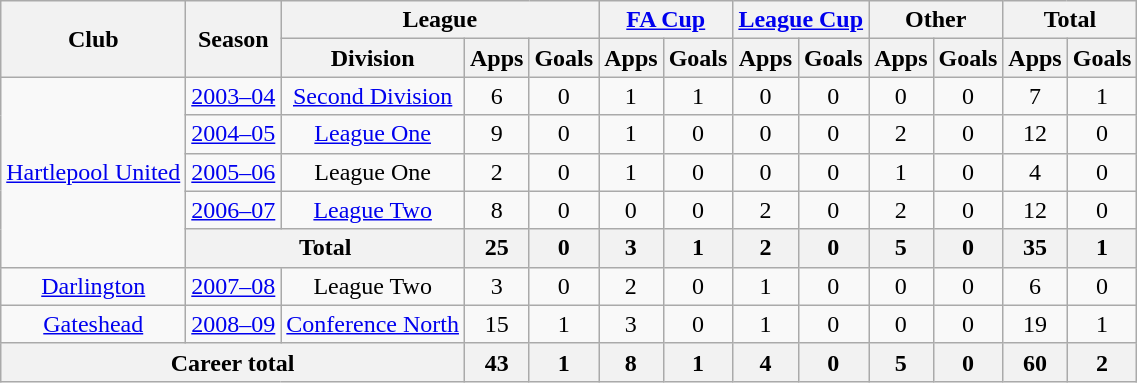<table class="wikitable" style=text-align:center>
<tr>
<th rowspan=2>Club</th>
<th rowspan=2>Season</th>
<th colspan=3>League</th>
<th colspan=2><a href='#'>FA Cup</a></th>
<th colspan=2><a href='#'>League Cup</a></th>
<th colspan=2>Other</th>
<th colspan=2>Total</th>
</tr>
<tr>
<th>Division</th>
<th>Apps</th>
<th>Goals</th>
<th>Apps</th>
<th>Goals</th>
<th>Apps</th>
<th>Goals</th>
<th>Apps</th>
<th>Goals</th>
<th>Apps</th>
<th>Goals</th>
</tr>
<tr>
<td rowspan=5><a href='#'>Hartlepool United</a></td>
<td><a href='#'>2003–04</a></td>
<td><a href='#'>Second Division</a></td>
<td>6</td>
<td>0</td>
<td>1</td>
<td>1</td>
<td>0</td>
<td>0</td>
<td>0</td>
<td>0</td>
<td>7</td>
<td>1</td>
</tr>
<tr>
<td><a href='#'>2004–05</a></td>
<td><a href='#'>League One</a></td>
<td>9</td>
<td>0</td>
<td>1</td>
<td>0</td>
<td>0</td>
<td>0</td>
<td>2</td>
<td>0</td>
<td>12</td>
<td>0</td>
</tr>
<tr>
<td><a href='#'>2005–06</a></td>
<td>League One</td>
<td>2</td>
<td>0</td>
<td>1</td>
<td>0</td>
<td>0</td>
<td>0</td>
<td>1</td>
<td>0</td>
<td>4</td>
<td>0</td>
</tr>
<tr>
<td><a href='#'>2006–07</a></td>
<td><a href='#'>League Two</a></td>
<td>8</td>
<td>0</td>
<td>0</td>
<td>0</td>
<td>2</td>
<td>0</td>
<td>2</td>
<td>0</td>
<td>12</td>
<td>0</td>
</tr>
<tr>
<th colspan=2>Total</th>
<th>25</th>
<th>0</th>
<th>3</th>
<th>1</th>
<th>2</th>
<th>0</th>
<th>5</th>
<th>0</th>
<th>35</th>
<th>1</th>
</tr>
<tr>
<td><a href='#'>Darlington</a></td>
<td><a href='#'>2007–08</a></td>
<td>League Two</td>
<td>3</td>
<td>0</td>
<td>2</td>
<td>0</td>
<td>1</td>
<td>0</td>
<td>0</td>
<td>0</td>
<td>6</td>
<td>0</td>
</tr>
<tr>
<td><a href='#'>Gateshead</a></td>
<td><a href='#'>2008–09</a></td>
<td><a href='#'>Conference North</a></td>
<td>15</td>
<td>1</td>
<td>3</td>
<td>0</td>
<td>1</td>
<td>0</td>
<td>0</td>
<td>0</td>
<td>19</td>
<td>1</td>
</tr>
<tr>
<th colspan=3>Career total</th>
<th>43</th>
<th>1</th>
<th>8</th>
<th>1</th>
<th>4</th>
<th>0</th>
<th>5</th>
<th>0</th>
<th>60</th>
<th>2</th>
</tr>
</table>
